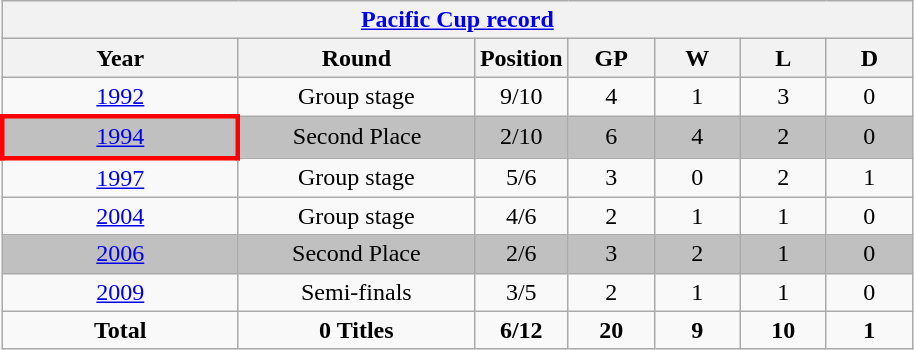<table class="wikitable" style="text-align: center;">
<tr>
<th colspan=9><a href='#'>Pacific Cup record</a></th>
</tr>
<tr>
<th width=150>Year</th>
<th width=150>Round</th>
<th width=50>Position</th>
<th width=50>GP</th>
<th width=50>W</th>
<th width=50>L</th>
<th width=50>D</th>
</tr>
<tr>
<td> <a href='#'>1992</a></td>
<td>Group stage</td>
<td>9/10</td>
<td>4</td>
<td>1</td>
<td>3</td>
<td>0</td>
</tr>
<tr bgcolor=Silver>
<td style="border: 3px solid red"> <a href='#'>1994</a></td>
<td>Second Place</td>
<td>2/10</td>
<td>6</td>
<td>4</td>
<td>2</td>
<td>0</td>
</tr>
<tr>
<td> <a href='#'>1997</a></td>
<td>Group stage</td>
<td>5/6</td>
<td>3</td>
<td>0</td>
<td>2</td>
<td>1</td>
</tr>
<tr>
<td> <a href='#'>2004</a></td>
<td>Group stage</td>
<td>4/6</td>
<td>2</td>
<td>1</td>
<td>1</td>
<td>0</td>
</tr>
<tr bgcolor=Silver>
<td> <a href='#'>2006</a></td>
<td>Second Place</td>
<td>2/6</td>
<td>3</td>
<td>2</td>
<td>1</td>
<td>0</td>
</tr>
<tr>
<td> <a href='#'>2009</a></td>
<td>Semi-finals</td>
<td>3/5</td>
<td>2</td>
<td>1</td>
<td>1</td>
<td>0</td>
</tr>
<tr>
<td><strong>Total</strong></td>
<td><strong>0 Titles</strong></td>
<td><strong>6/12</strong></td>
<td><strong>20</strong></td>
<td><strong>9</strong></td>
<td><strong>10</strong></td>
<td><strong>1</strong></td>
</tr>
</table>
